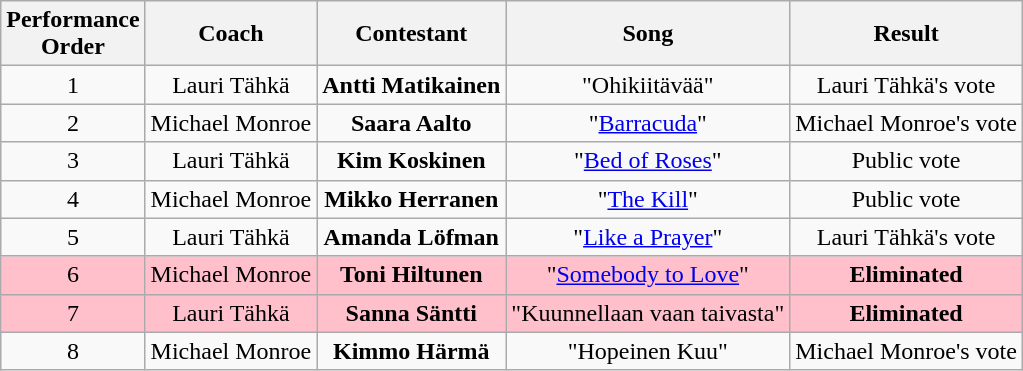<table class="wikitable sortable" style="text-align: center; width: auto;">
<tr>
<th>Performance <br>Order</th>
<th>Coach</th>
<th>Contestant</th>
<th>Song</th>
<th>Result</th>
</tr>
<tr>
<td>1</td>
<td>Lauri Tähkä</td>
<td><strong>Antti Matikainen</strong></td>
<td>"Ohikiitävää"</td>
<td>Lauri Tähkä's vote</td>
</tr>
<tr>
<td>2</td>
<td>Michael Monroe</td>
<td><strong>Saara Aalto</strong></td>
<td>"<a href='#'>Barracuda</a>"</td>
<td>Michael Monroe's vote</td>
</tr>
<tr>
<td>3</td>
<td>Lauri Tähkä</td>
<td><strong>Kim Koskinen</strong></td>
<td>"<a href='#'>Bed of Roses</a>"</td>
<td>Public vote</td>
</tr>
<tr>
<td>4</td>
<td>Michael Monroe</td>
<td><strong>Mikko Herranen</strong></td>
<td>"<a href='#'>The Kill</a>"</td>
<td>Public vote</td>
</tr>
<tr>
<td>5</td>
<td>Lauri Tähkä</td>
<td><strong>Amanda Löfman</strong></td>
<td>"<a href='#'>Like a Prayer</a>"</td>
<td>Lauri Tähkä's vote</td>
</tr>
<tr style="background:pink;">
<td>6</td>
<td>Michael Monroe</td>
<td><strong>Toni Hiltunen</strong></td>
<td>"<a href='#'>Somebody to Love</a>"</td>
<td><strong>Eliminated</strong></td>
</tr>
<tr style="background:pink;">
<td>7</td>
<td>Lauri Tähkä</td>
<td><strong>Sanna Säntti</strong></td>
<td>"Kuunnellaan vaan taivasta"</td>
<td><strong>Eliminated</strong></td>
</tr>
<tr>
<td>8</td>
<td>Michael Monroe</td>
<td><strong>Kimmo Härmä</strong></td>
<td>"Hopeinen Kuu"</td>
<td>Michael Monroe's vote</td>
</tr>
</table>
